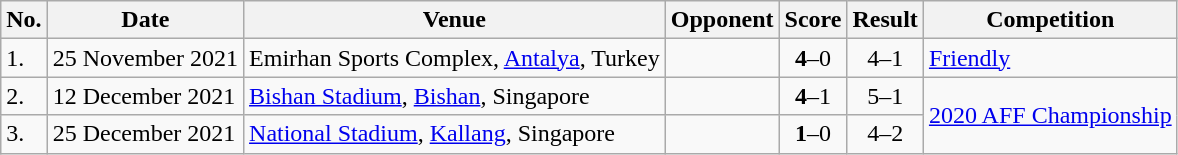<table class="wikitable">
<tr>
<th>No.</th>
<th>Date</th>
<th>Venue</th>
<th>Opponent</th>
<th>Score</th>
<th>Result</th>
<th>Competition</th>
</tr>
<tr>
<td>1.</td>
<td>25 November 2021</td>
<td>Emirhan Sports Complex, <a href='#'>Antalya</a>, Turkey</td>
<td></td>
<td align=center><strong>4</strong>–0</td>
<td align=center>4–1</td>
<td><a href='#'>Friendly</a></td>
</tr>
<tr>
<td>2.</td>
<td>12 December 2021</td>
<td><a href='#'>Bishan Stadium</a>, <a href='#'>Bishan</a>, Singapore</td>
<td></td>
<td align=center><strong>4</strong>–1</td>
<td align=center>5–1</td>
<td rowspan=2><a href='#'>2020 AFF Championship</a></td>
</tr>
<tr>
<td>3.</td>
<td>25 December 2021</td>
<td><a href='#'>National Stadium</a>, <a href='#'>Kallang</a>, Singapore</td>
<td></td>
<td align=center><strong>1</strong>–0</td>
<td align=center>4–2 </td>
</tr>
</table>
